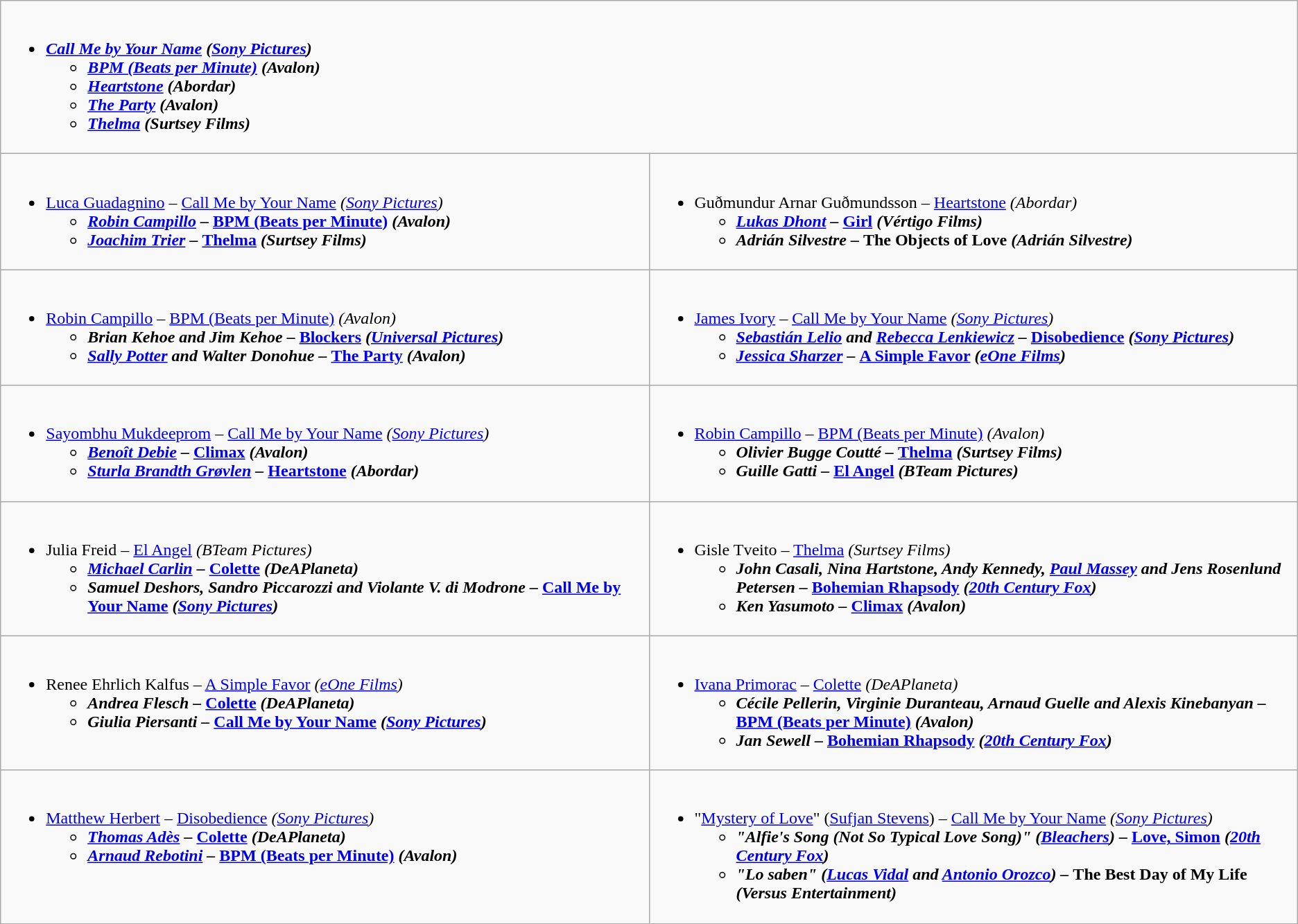<table class="wikitable">
<tr>
<td style="vertical-align:top;" colspan="2"; width=100%><br><ul><li><strong><em><a href='#'>Call Me by Your Name</a><em> (<a href='#'>Sony Pictures</a>)<strong><ul><li></em><a href='#'>BPM (Beats per Minute)</a><em> (Avalon)</li><li></em><a href='#'>Heartstone</a><em> (Abordar)</li><li></em><a href='#'>The Party</a><em> (Avalon)</li><li></em><a href='#'>Thelma</a><em> (Surtsey Films)</li></ul></li></ul></td>
</tr>
<tr>
<td style="vertical-align:top;" width="50%"><br><ul><li></strong><a href='#'>Luca Guadagnino</a> – </em><a href='#'>Call Me by Your Name</a><em> (<a href='#'>Sony Pictures</a>)<strong><ul><li><a href='#'>Robin Campillo</a> – </em><a href='#'>BPM (Beats per Minute)</a><em> (Avalon)</li><li><a href='#'>Joachim Trier</a> – </em><a href='#'>Thelma</a><em> (Surtsey Films)</li></ul></li></ul></td>
<td style="vertical-align:top;" width="50%"><br><ul><li></strong>Guðmundur Arnar Guðmundsson – </em><a href='#'>Heartstone</a><em> (Abordar)<strong><ul><li><a href='#'>Lukas Dhont</a> – </em><a href='#'>Girl</a><em> (Vértigo Films)</li><li>Adrián Silvestre – </em>The Objects of Love<em> (Adrián Silvestre)</li></ul></li></ul></td>
</tr>
<tr>
<td style="vertical-align:top;" width="50%"><br><ul><li></strong><a href='#'>Robin Campillo</a> – </em><a href='#'>BPM (Beats per Minute)</a><em> (Avalon)<strong><ul><li>Brian Kehoe and Jim Kehoe – </em><a href='#'>Blockers</a><em> (<a href='#'>Universal Pictures</a>)</li><li><a href='#'>Sally Potter</a> and Walter Donohue – </em><a href='#'>The Party</a><em> (Avalon)</li></ul></li></ul></td>
<td style="vertical-align:top;" width="50%"><br><ul><li></strong><a href='#'>James Ivory</a> – </em><a href='#'>Call Me by Your Name</a><em> (<a href='#'>Sony Pictures</a>)<strong><ul><li><a href='#'>Sebastián Lelio</a> and <a href='#'>Rebecca Lenkiewicz</a> – </em><a href='#'>Disobedience</a><em> (<a href='#'>Sony Pictures</a>)</li><li><a href='#'>Jessica Sharzer</a> – </em><a href='#'>A Simple Favor</a><em> (<a href='#'>eOne Films</a>)</li></ul></li></ul></td>
</tr>
<tr>
<td style="vertical-align:top;" width="50%"><br><ul><li></strong><a href='#'>Sayombhu Mukdeeprom</a> – </em><a href='#'>Call Me by Your Name</a><em> (<a href='#'>Sony Pictures</a>)<strong><ul><li><a href='#'>Benoît Debie</a> – </em><a href='#'>Climax</a><em> (Avalon)</li><li><a href='#'>Sturla Brandth Grøvlen</a> – </em><a href='#'>Heartstone</a><em> (Abordar)</li></ul></li></ul></td>
<td style="vertical-align:top;" width="50%"><br><ul><li></strong><a href='#'>Robin Campillo</a> – </em><a href='#'>BPM (Beats per Minute)</a><em> (Avalon)<strong><ul><li>Olivier Bugge Coutté – </em><a href='#'>Thelma</a><em> (Surtsey Films)</li><li>Guille Gatti – </em><a href='#'>El Angel</a><em> (BTeam Pictures)</li></ul></li></ul></td>
</tr>
<tr>
<td style="vertical-align:top;" width="50%"><br><ul><li></strong>Julia Freid – </em><a href='#'>El Angel</a><em> (BTeam Pictures)<strong><ul><li><a href='#'>Michael Carlin</a> – </em><a href='#'>Colette</a><em> (DeAPlaneta)</li><li>Samuel Deshors, Sandro Piccarozzi and Violante V. di Modrone – </em><a href='#'>Call Me by Your Name</a><em> (<a href='#'>Sony Pictures</a>)</li></ul></li></ul></td>
<td style="vertical-align:top;" width="50%"><br><ul><li></strong>Gisle Tveito – </em><a href='#'>Thelma</a><em> (Surtsey Films)<strong><ul><li>John Casali, Nina Hartstone, Andy Kennedy, <a href='#'>Paul Massey</a> and Jens Rosenlund Petersen – </em><a href='#'>Bohemian Rhapsody</a><em> (<a href='#'>20th Century Fox</a>)</li><li>Ken Yasumoto – </em><a href='#'>Climax</a><em> (Avalon)</li></ul></li></ul></td>
</tr>
<tr>
<td style="vertical-align:top;" width="50%"><br><ul><li></strong>Renee Ehrlich Kalfus – </em><a href='#'>A Simple Favor</a><em> (<a href='#'>eOne Films</a>)<strong><ul><li>Andrea Flesch – </em><a href='#'>Colette</a><em> (DeAPlaneta)</li><li>Giulia Piersanti – </em><a href='#'>Call Me by Your Name</a><em> (<a href='#'>Sony Pictures</a>)</li></ul></li></ul></td>
<td style="vertical-align:top;" width="50%"><br><ul><li></strong><a href='#'>Ivana Primorac</a> – </em><a href='#'>Colette</a><em> (DeAPlaneta)<strong><ul><li>Cécile Pellerin, Virginie Duranteau, Arnaud Guelle and Alexis Kinebanyan – </em><a href='#'>BPM (Beats per Minute)</a><em> (Avalon)</li><li>Jan Sewell – </em><a href='#'>Bohemian Rhapsody</a><em> (<a href='#'>20th Century Fox</a>)</li></ul></li></ul></td>
</tr>
<tr>
<td style="vertical-align:top;" width="50%"><br><ul><li></strong><a href='#'>Matthew Herbert</a> – </em><a href='#'>Disobedience</a><em> (<a href='#'>Sony Pictures</a>)<strong><ul><li><a href='#'>Thomas Adès</a> – </em><a href='#'>Colette</a><em> (DeAPlaneta)</li><li><a href='#'>Arnaud Rebotini</a> – </em><a href='#'>BPM (Beats per Minute)</a><em> (Avalon)</li></ul></li></ul></td>
<td style="vertical-align:top;" width="50%"><br><ul><li></strong>"<a href='#'>Mystery of Love</a>" (<a href='#'>Sufjan Stevens</a>) – </em><a href='#'>Call Me by Your Name</a><em> (<a href='#'>Sony Pictures</a>)<strong><ul><li>"Alfie's Song (Not So Typical Love Song)" (<a href='#'>Bleachers</a>) – </em><a href='#'>Love, Simon</a><em> (<a href='#'>20th Century Fox</a>)</li><li>"Lo saben" (<a href='#'>Lucas Vidal</a> and <a href='#'>Antonio Orozco</a>) – </em>The Best Day of My Life<em> (Versus Entertainment)</li></ul></li></ul></td>
</tr>
</table>
